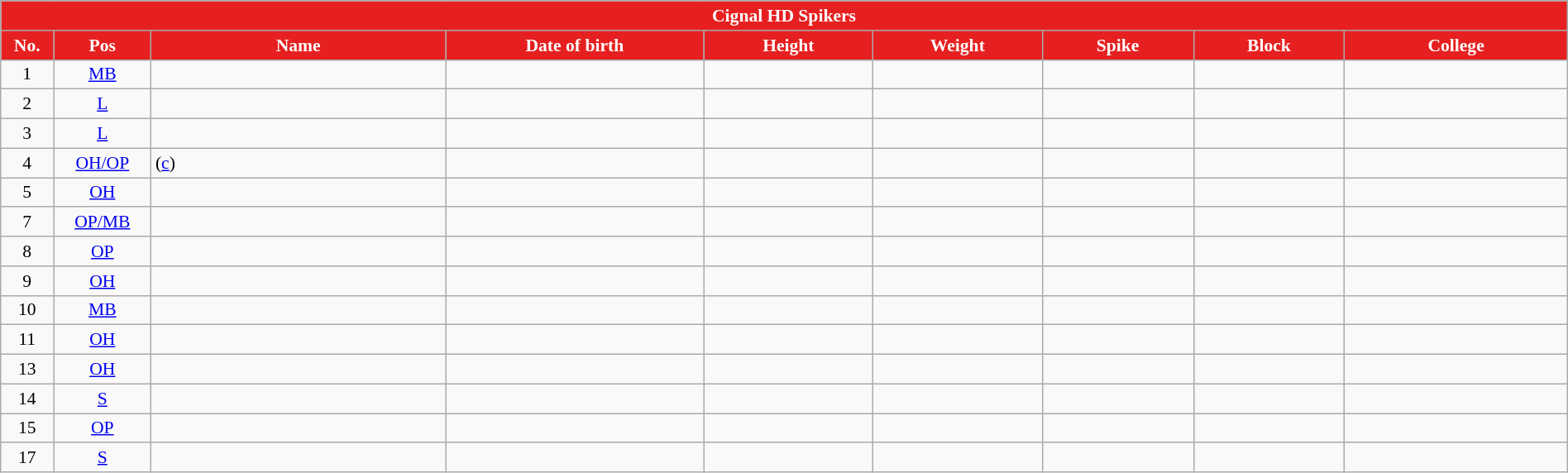<table class="wikitable sortable" style="text-align:center; width: 100%; font-size:90%;">
<tr>
<td colspan="9" style= "background: #E62020; color: White; text-align: center"><strong>Cignal HD Spikers</strong></td>
</tr>
<tr>
<th style="background:#E62020; color:white;">No.</th>
<th style="background:#E62020; color:white;">Pos</th>
<th style="width:16em; background:#E62020; color:white;">Name</th>
<th style="width:14em; background:#E62020; color:white;">Date of birth</th>
<th style="width:9em; background:#E62020; color:white;">Height</th>
<th style="width:9em; background:#E62020; color:white;">Weight</th>
<th style="width:8em; background:#E62020; color:white;">Spike</th>
<th style="width:8em; background:#E62020; color:white;">Block</th>
<th style="width:12em; background:#E62020; color:white;">College</th>
</tr>
<tr>
<td>1</td>
<td><a href='#'>MB</a></td>
<td align=left></td>
<td align=right></td>
<td></td>
<td></td>
<td></td>
<td></td>
<td align=left> </td>
</tr>
<tr>
<td>2</td>
<td><a href='#'>L</a></td>
<td align=left></td>
<td align=right></td>
<td></td>
<td></td>
<td></td>
<td></td>
<td align=left> </td>
</tr>
<tr>
<td>3</td>
<td><a href='#'>L</a></td>
<td align=left></td>
<td align=right></td>
<td></td>
<td></td>
<td></td>
<td></td>
<td align=left> </td>
</tr>
<tr>
<td>4</td>
<td><a href='#'>OH/OP</a></td>
<td align=left> (<a href='#'>c</a>)</td>
<td align=right></td>
<td></td>
<td></td>
<td></td>
<td></td>
<td align=left> </td>
</tr>
<tr>
<td>5</td>
<td><a href='#'>OH</a></td>
<td align=left></td>
<td align=right></td>
<td></td>
<td></td>
<td></td>
<td></td>
<td align=left> </td>
</tr>
<tr>
<td>7</td>
<td><a href='#'>OP/MB</a></td>
<td align=left></td>
<td align=right></td>
<td></td>
<td></td>
<td></td>
<td></td>
<td align=left> </td>
</tr>
<tr>
<td>8</td>
<td><a href='#'>OP</a></td>
<td align=left></td>
<td align=right></td>
<td></td>
<td></td>
<td></td>
<td></td>
<td align=left> </td>
</tr>
<tr>
<td>9</td>
<td><a href='#'>OH</a></td>
<td align=left></td>
<td align=right></td>
<td></td>
<td></td>
<td></td>
<td></td>
<td align=left> </td>
</tr>
<tr>
<td>10</td>
<td><a href='#'>MB</a></td>
<td align=left></td>
<td align=right></td>
<td></td>
<td></td>
<td></td>
<td></td>
<td align=left> </td>
</tr>
<tr>
<td>11</td>
<td><a href='#'>OH</a></td>
<td align=left></td>
<td align=right></td>
<td></td>
<td></td>
<td></td>
<td></td>
<td align=left> </td>
</tr>
<tr>
<td>13</td>
<td><a href='#'>OH</a></td>
<td align=left></td>
<td align=right></td>
<td></td>
<td></td>
<td></td>
<td></td>
<td align=left> </td>
</tr>
<tr>
<td>14</td>
<td><a href='#'>S</a></td>
<td align=left></td>
<td align=right></td>
<td></td>
<td></td>
<td></td>
<td></td>
<td align=left> </td>
</tr>
<tr>
<td>15</td>
<td><a href='#'>OP</a></td>
<td align=left></td>
<td align=right></td>
<td></td>
<td></td>
<td></td>
<td></td>
<td align=left> </td>
</tr>
<tr>
<td>17</td>
<td><a href='#'>S</a></td>
<td align=left></td>
<td align=right></td>
<td></td>
<td></td>
<td></td>
<td></td>
<td align=left> </td>
</tr>
</table>
